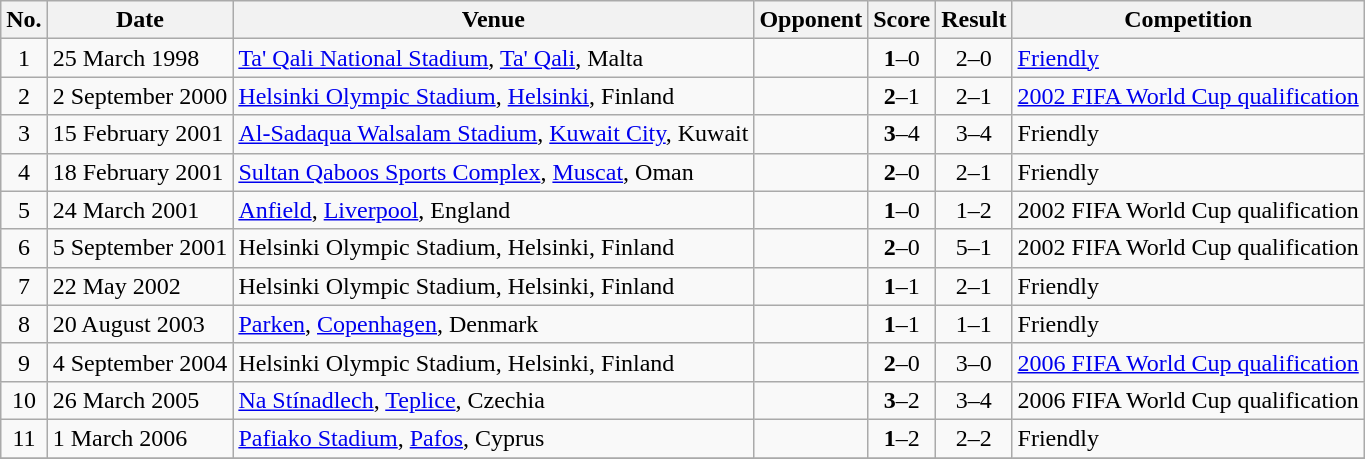<table class="wikitable sortable">
<tr>
<th scope=col>No.</th>
<th scope=col>Date</th>
<th scope=col>Venue</th>
<th scope=col>Opponent</th>
<th scope=col>Score</th>
<th scope=col>Result</th>
<th scope=col>Competition</th>
</tr>
<tr>
<td align=center>1</td>
<td>25 March 1998</td>
<td><a href='#'>Ta' Qali National Stadium</a>, <a href='#'>Ta' Qali</a>, Malta</td>
<td></td>
<td align=center><strong>1</strong>–0</td>
<td align=center>2–0</td>
<td><a href='#'>Friendly</a></td>
</tr>
<tr>
<td align=center>2</td>
<td>2 September 2000</td>
<td><a href='#'>Helsinki Olympic Stadium</a>, <a href='#'>Helsinki</a>, Finland</td>
<td></td>
<td align=center><strong>2</strong>–1</td>
<td align=center>2–1</td>
<td><a href='#'>2002 FIFA World Cup qualification</a></td>
</tr>
<tr>
<td align=center>3</td>
<td>15 February 2001</td>
<td><a href='#'>Al-Sadaqua Walsalam Stadium</a>, <a href='#'>Kuwait City</a>, Kuwait</td>
<td></td>
<td align=center><strong>3</strong>–4</td>
<td align=center>3–4</td>
<td>Friendly</td>
</tr>
<tr>
<td align=center>4</td>
<td>18 February 2001</td>
<td><a href='#'>Sultan Qaboos Sports Complex</a>, <a href='#'>Muscat</a>, Oman</td>
<td></td>
<td align=center><strong>2</strong>–0</td>
<td align=center>2–1</td>
<td>Friendly</td>
</tr>
<tr>
<td align=center>5</td>
<td>24 March 2001</td>
<td><a href='#'>Anfield</a>, <a href='#'>Liverpool</a>, England</td>
<td></td>
<td align=center><strong>1</strong>–0</td>
<td align=center>1–2</td>
<td>2002 FIFA World Cup qualification</td>
</tr>
<tr>
<td align=center>6</td>
<td>5 September 2001</td>
<td>Helsinki Olympic Stadium, Helsinki, Finland</td>
<td></td>
<td align=center><strong>2</strong>–0</td>
<td align=center>5–1</td>
<td>2002 FIFA World Cup qualification</td>
</tr>
<tr>
<td align=center>7</td>
<td>22 May 2002</td>
<td>Helsinki Olympic Stadium, Helsinki, Finland</td>
<td></td>
<td align=center><strong>1</strong>–1</td>
<td align=center>2–1</td>
<td>Friendly</td>
</tr>
<tr>
<td align=center>8</td>
<td>20 August 2003</td>
<td><a href='#'>Parken</a>, <a href='#'>Copenhagen</a>, Denmark</td>
<td></td>
<td align=center><strong>1</strong>–1</td>
<td align=center>1–1</td>
<td>Friendly</td>
</tr>
<tr>
<td align=center>9</td>
<td>4 September 2004</td>
<td>Helsinki Olympic Stadium, Helsinki, Finland</td>
<td></td>
<td align=center><strong>2</strong>–0</td>
<td align=center>3–0</td>
<td><a href='#'>2006 FIFA World Cup qualification</a></td>
</tr>
<tr>
<td align=center>10</td>
<td>26 March 2005</td>
<td><a href='#'>Na Stínadlech</a>, <a href='#'>Teplice</a>, Czechia</td>
<td></td>
<td align=center><strong>3</strong>–2</td>
<td align=center>3–4</td>
<td>2006 FIFA World Cup qualification</td>
</tr>
<tr>
<td align=center>11</td>
<td>1 March 2006</td>
<td><a href='#'>Pafiako Stadium</a>, <a href='#'>Pafos</a>, Cyprus</td>
<td></td>
<td align=center><strong>1</strong>–2</td>
<td align=center>2–2</td>
<td>Friendly</td>
</tr>
<tr>
</tr>
</table>
